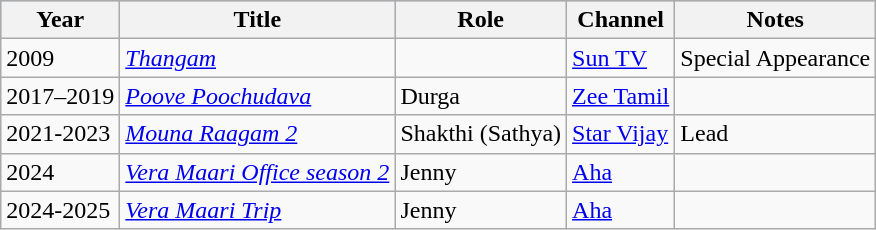<table class="wikitable">
<tr style="background:#b0c4de; text-align:center;">
<th>Year</th>
<th>Title</th>
<th>Role</th>
<th>Channel</th>
<th>Notes</th>
</tr>
<tr>
<td>2009</td>
<td><em><a href='#'>Thangam</a></em></td>
<td></td>
<td><a href='#'>Sun TV</a></td>
<td>Special Appearance</td>
</tr>
<tr>
<td>2017–2019</td>
<td><em><a href='#'>Poove Poochudava</a></em></td>
<td>Durga</td>
<td><a href='#'>Zee Tamil</a></td>
<td></td>
</tr>
<tr>
<td>2021-2023</td>
<td><em><a href='#'>Mouna Raagam 2</a></em></td>
<td>Shakthi (Sathya)</td>
<td><a href='#'>Star Vijay</a></td>
<td>Lead</td>
</tr>
<tr>
<td>2024</td>
<td><em><a href='#'>Vera Maari Office season 2</a></em></td>
<td>Jenny</td>
<td><a href='#'>Aha</a></td>
<td></td>
</tr>
<tr>
<td>2024-2025</td>
<td><em><a href='#'>Vera Maari Trip</a></em></td>
<td>Jenny</td>
<td><a href='#'>Aha</a></td>
<td></td>
</tr>
</table>
